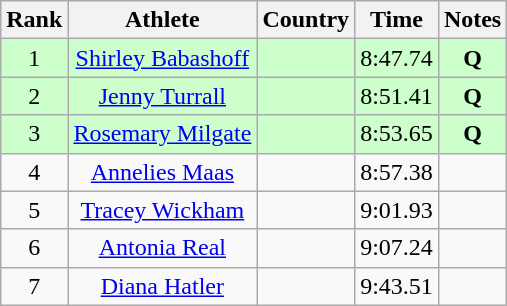<table class="wikitable sortable" style="text-align:center">
<tr>
<th>Rank</th>
<th>Athlete</th>
<th>Country</th>
<th>Time</th>
<th>Notes</th>
</tr>
<tr bgcolor=ccffcc>
<td>1</td>
<td><a href='#'>Shirley Babashoff</a></td>
<td align=left></td>
<td>8:47.74</td>
<td><strong>Q </strong></td>
</tr>
<tr bgcolor=ccffcc>
<td>2</td>
<td><a href='#'>Jenny Turrall</a></td>
<td align=left></td>
<td>8:51.41</td>
<td><strong>Q </strong></td>
</tr>
<tr bgcolor=ccffcc>
<td>3</td>
<td><a href='#'>Rosemary Milgate</a></td>
<td align=left></td>
<td>8:53.65</td>
<td><strong>Q </strong></td>
</tr>
<tr>
<td>4</td>
<td><a href='#'>Annelies Maas</a></td>
<td align=left></td>
<td>8:57.38</td>
<td><strong> </strong></td>
</tr>
<tr>
<td>5</td>
<td><a href='#'>Tracey Wickham</a></td>
<td align=left></td>
<td>9:01.93</td>
<td><strong> </strong></td>
</tr>
<tr>
<td>6</td>
<td><a href='#'>Antonia Real</a></td>
<td align=left></td>
<td>9:07.24</td>
<td><strong> </strong></td>
</tr>
<tr>
<td>7</td>
<td><a href='#'>Diana Hatler</a></td>
<td align=left></td>
<td>9:43.51</td>
<td><strong> </strong></td>
</tr>
</table>
